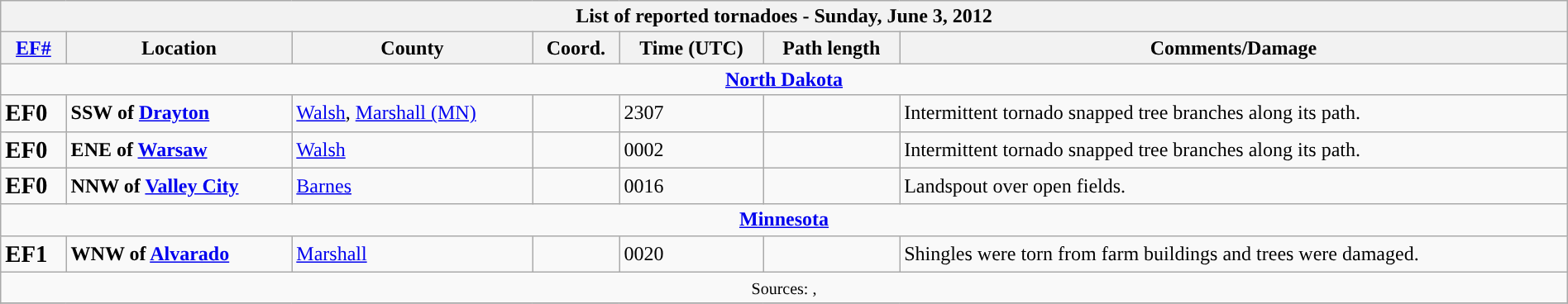<table class="wikitable collapsible" width="100%">
<tr>
<th colspan="7">List of reported tornadoes - Sunday, June 3, 2012</th>
</tr>
<tr>
<th><a href='#'>EF#</a></th>
<th>Location</th>
<th>County</th>
<th>Coord.</th>
<th>Time (UTC)</th>
<th>Path length</th>
<th>Comments/Damage</th>
</tr>
<tr>
<td colspan="7" align=center><strong><a href='#'>North Dakota</a></strong></td>
</tr>
<tr>
<td><big><strong>EF0</strong></big></td>
<td><strong>SSW of <a href='#'>Drayton</a></strong></td>
<td><a href='#'>Walsh</a>, <a href='#'>Marshall (MN)</a></td>
<td></td>
<td>2307</td>
<td></td>
<td>Intermittent tornado snapped tree branches along its path.</td>
</tr>
<tr>
<td><big><strong>EF0</strong></big></td>
<td><strong>ENE of <a href='#'>Warsaw</a></strong></td>
<td><a href='#'>Walsh</a></td>
<td></td>
<td>0002</td>
<td></td>
<td>Intermittent tornado snapped tree branches along its path.</td>
</tr>
<tr>
<td><big><strong>EF0</strong></big></td>
<td><strong>NNW of <a href='#'>Valley City</a></strong></td>
<td><a href='#'>Barnes</a></td>
<td></td>
<td>0016</td>
<td></td>
<td>Landspout over open fields.</td>
</tr>
<tr>
<td colspan="7" align=center><strong><a href='#'>Minnesota</a></strong></td>
</tr>
<tr>
<td><big><strong>EF1</strong></big></td>
<td><strong>WNW of <a href='#'>Alvarado</a></strong></td>
<td><a href='#'>Marshall</a></td>
<td></td>
<td>0020</td>
<td></td>
<td>Shingles were torn from farm buildings and trees were damaged.</td>
</tr>
<tr>
<td colspan="7" align=center><small>Sources: , </small></td>
</tr>
<tr>
</tr>
</table>
